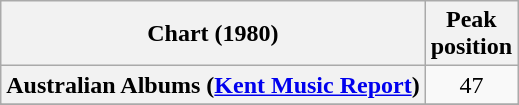<table class="wikitable sortable plainrowheaders">
<tr>
<th>Chart (1980)</th>
<th>Peak<br>position</th>
</tr>
<tr>
<th scope="row">Australian Albums (<a href='#'>Kent Music Report</a>)</th>
<td style="text-align:center;">47</td>
</tr>
<tr>
</tr>
<tr>
</tr>
<tr>
</tr>
<tr>
</tr>
<tr>
</tr>
<tr>
</tr>
<tr>
</tr>
</table>
